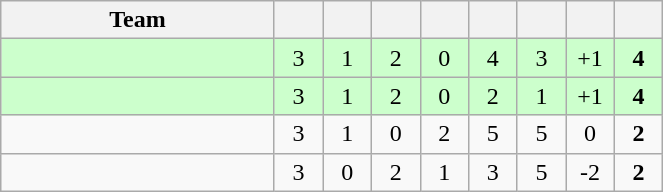<table class="wikitable" style="text-align: center;">
<tr>
<th width=175>Team</th>
<th width=25></th>
<th width=25></th>
<th width=25></th>
<th width=25></th>
<th width=25></th>
<th width=25></th>
<th width=25></th>
<th width=25></th>
</tr>
<tr bgcolor=ccffcc>
<td style="text-align:left;"></td>
<td>3</td>
<td>1</td>
<td>2</td>
<td>0</td>
<td>4</td>
<td>3</td>
<td>+1</td>
<td><strong>4</strong></td>
</tr>
<tr bgcolor=ccffcc>
<td style="text-align:left;"></td>
<td>3</td>
<td>1</td>
<td>2</td>
<td>0</td>
<td>2</td>
<td>1</td>
<td>+1</td>
<td><strong>4</strong></td>
</tr>
<tr>
<td style="text-align:left;"></td>
<td>3</td>
<td>1</td>
<td>0</td>
<td>2</td>
<td>5</td>
<td>5</td>
<td>0</td>
<td><strong>2</strong></td>
</tr>
<tr>
<td style="text-align:left;"></td>
<td>3</td>
<td>0</td>
<td>2</td>
<td>1</td>
<td>3</td>
<td>5</td>
<td>-2</td>
<td><strong>2</strong></td>
</tr>
</table>
